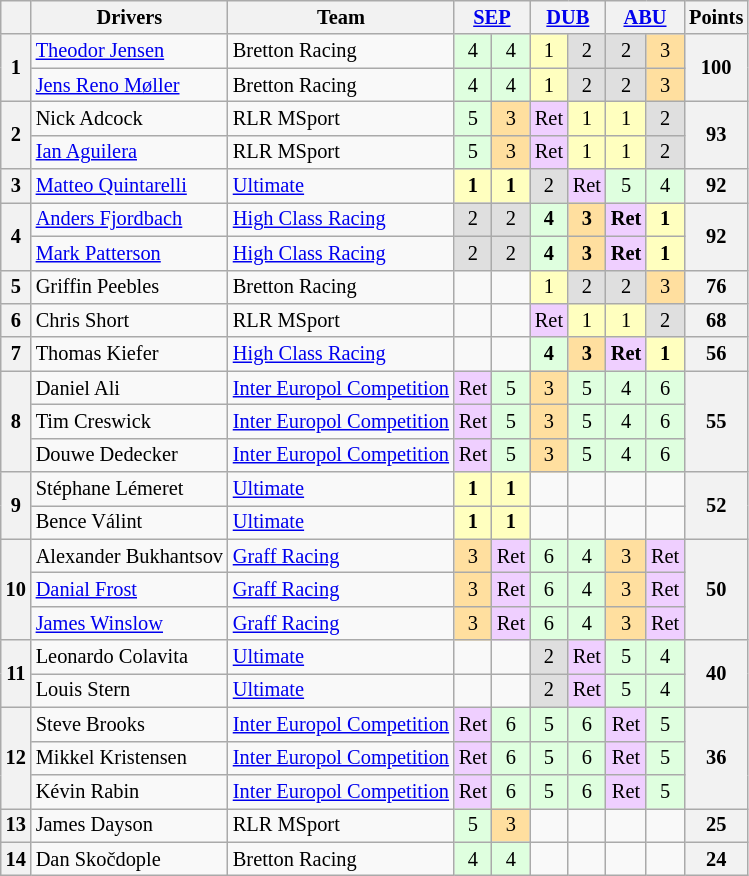<table class="wikitable" style="font-size: 85%; text-align:center;">
<tr>
<th></th>
<th>Drivers</th>
<th>Team</th>
<th colspan=2><a href='#'>SEP</a><br></th>
<th colspan=2><a href='#'>DUB</a><br></th>
<th colspan=2><a href='#'>ABU</a><br></th>
<th>Points</th>
</tr>
<tr>
<th rowspan=2>1</th>
<td align="left"> <a href='#'>Theodor Jensen</a></td>
<td align="left"> Bretton Racing</td>
<td style="background:#dfffdf;">4</td>
<td style="background:#dfffdf;">4</td>
<td style="background:#ffffbf;">1</td>
<td style="background:#dfdfdf;">2</td>
<td style="background:#dfdfdf;">2</td>
<td style="background:#ffdf9f;">3</td>
<th rowspan=2>100</th>
</tr>
<tr>
<td align="left"> <a href='#'>Jens Reno Møller</a></td>
<td align="left"> Bretton Racing</td>
<td style="background:#dfffdf;">4</td>
<td style="background:#dfffdf;">4</td>
<td style="background:#ffffbf;">1</td>
<td style="background:#dfdfdf;">2</td>
<td style="background:#dfdfdf;">2</td>
<td style="background:#ffdf9f;">3</td>
</tr>
<tr>
<th rowspan=2>2</th>
<td align="left"> Nick Adcock</td>
<td align="left"> RLR MSport</td>
<td style="background:#dfffdf;">5</td>
<td style="background:#ffdf9f;">3</td>
<td style="background:#efcfff;">Ret</td>
<td style="background:#ffffbf;">1</td>
<td style="background:#ffffbf;">1</td>
<td style="background:#dfdfdf;">2</td>
<th rowspan=2>93</th>
</tr>
<tr>
<td align="left"> <a href='#'>Ian Aguilera</a></td>
<td align="left"> RLR MSport</td>
<td style="background:#dfffdf;">5</td>
<td style="background:#ffdf9f;">3</td>
<td style="background:#efcfff;">Ret</td>
<td style="background:#ffffbf;">1</td>
<td style="background:#ffffbf;">1</td>
<td style="background:#dfdfdf;">2</td>
</tr>
<tr>
<th>3</th>
<td align="left"> <a href='#'>Matteo Quintarelli</a></td>
<td align="left"> <a href='#'>Ultimate</a></td>
<td style="background:#ffffbf;"><strong>1</strong></td>
<td style="background:#ffffbf;"><strong>1</strong></td>
<td style="background:#dfdfdf;">2</td>
<td style="background:#efcfff;">Ret</td>
<td style="background:#dfffdf;">5</td>
<td style="background:#dfffdf;">4</td>
<th>92</th>
</tr>
<tr>
<th rowspan=2>4</th>
<td align="left"> <a href='#'>Anders Fjordbach</a></td>
<td align="left"> <a href='#'>High Class Racing</a></td>
<td style="background:#dfdfdf;">2</td>
<td style="background:#dfdfdf;">2</td>
<td style="background:#dfffdf;"><strong>4</strong></td>
<td style="background:#ffdf9f;"><strong>3</strong></td>
<td style="background:#efcfff;"><strong>Ret</strong></td>
<td style="background:#ffffbf;"><strong>1</strong></td>
<th rowspan=2>92</th>
</tr>
<tr>
<td align="left"> <a href='#'>Mark Patterson</a></td>
<td align="left"> <a href='#'>High Class Racing</a></td>
<td style="background:#dfdfdf;">2</td>
<td style="background:#dfdfdf;">2</td>
<td style="background:#dfffdf;"><strong>4</strong></td>
<td style="background:#ffdf9f;"><strong>3</strong></td>
<td style="background:#efcfff;"><strong>Ret</strong></td>
<td style="background:#ffffbf;"><strong>1</strong></td>
</tr>
<tr>
<th>5</th>
<td align="left"> Griffin Peebles</td>
<td align="left"> Bretton Racing</td>
<td></td>
<td></td>
<td style="background:#ffffbf;">1</td>
<td style="background:#dfdfdf;">2</td>
<td style="background:#dfdfdf;">2</td>
<td style="background:#ffdf9f;">3</td>
<th>76</th>
</tr>
<tr>
<th>6</th>
<td align="left"> Chris Short</td>
<td align="left"> RLR MSport</td>
<td></td>
<td></td>
<td style="background:#efcfff;">Ret</td>
<td style="background:#ffffbf;">1</td>
<td style="background:#ffffbf;">1</td>
<td style="background:#dfdfdf;">2</td>
<th>68</th>
</tr>
<tr>
<th>7</th>
<td align="left"> Thomas Kiefer</td>
<td align="left"> <a href='#'>High Class Racing</a></td>
<td></td>
<td></td>
<td style="background:#dfffdf;"><strong>4</strong></td>
<td style="background:#ffdf9f;"><strong>3</strong></td>
<td style="background:#efcfff;"><strong>Ret</strong></td>
<td style="background:#ffffbf;"><strong>1</strong></td>
<th>56</th>
</tr>
<tr>
<th rowspan=3>8</th>
<td align="left"> Daniel Ali</td>
<td align="left"> <a href='#'>Inter Europol Competition</a></td>
<td style="background:#efcfff;">Ret</td>
<td style="background:#dfffdf;">5</td>
<td style="background:#ffdf9f;">3</td>
<td style="background:#dfffdf;">5</td>
<td style="background:#dfffdf;">4</td>
<td style="background:#dfffdf;">6</td>
<th rowspan=3>55</th>
</tr>
<tr>
<td align="left"> Tim Creswick</td>
<td align="left"> <a href='#'>Inter Europol Competition</a></td>
<td style="background:#efcfff;">Ret</td>
<td style="background:#dfffdf;">5</td>
<td style="background:#ffdf9f;">3</td>
<td style="background:#dfffdf;">5</td>
<td style="background:#dfffdf;">4</td>
<td style="background:#dfffdf;">6</td>
</tr>
<tr>
<td align="left"> Douwe Dedecker</td>
<td align="left"> <a href='#'>Inter Europol Competition</a></td>
<td style="background:#efcfff;">Ret</td>
<td style="background:#dfffdf;">5</td>
<td style="background:#ffdf9f;">3</td>
<td style="background:#dfffdf;">5</td>
<td style="background:#dfffdf;">4</td>
<td style="background:#dfffdf;">6</td>
</tr>
<tr>
<th rowspan=2>9</th>
<td align="left"> Stéphane Lémeret</td>
<td align="left"> <a href='#'>Ultimate</a></td>
<td style="background:#ffffbf;"><strong>1</strong></td>
<td style="background:#ffffbf;"><strong>1</strong></td>
<td></td>
<td></td>
<td></td>
<td></td>
<th rowspan=2>52</th>
</tr>
<tr>
<td align="left"> Bence Válint</td>
<td align="left"> <a href='#'>Ultimate</a></td>
<td style="background:#ffffbf;"><strong>1</strong></td>
<td style="background:#ffffbf;"><strong>1</strong></td>
<td></td>
<td></td>
<td></td>
<td></td>
</tr>
<tr>
<th rowspan=3>10</th>
<td align="left"> Alexander Bukhantsov</td>
<td align="left"> <a href='#'>Graff Racing</a></td>
<td style="background:#ffdf9f;">3</td>
<td style="background:#efcfff;">Ret</td>
<td style="background:#dfffdf;">6</td>
<td style="background:#dfffdf;">4</td>
<td style="background:#ffdf9f;">3</td>
<td style="background:#efcfff;">Ret</td>
<th rowspan=3>50</th>
</tr>
<tr>
<td align="left"> <a href='#'>Danial Frost</a></td>
<td align="left"> <a href='#'>Graff Racing</a></td>
<td style="background:#ffdf9f;">3</td>
<td style="background:#efcfff;">Ret</td>
<td style="background:#dfffdf;">6</td>
<td style="background:#dfffdf;">4</td>
<td style="background:#ffdf9f;">3</td>
<td style="background:#efcfff;">Ret</td>
</tr>
<tr>
<td align="left"> <a href='#'>James Winslow</a></td>
<td align="left"> <a href='#'>Graff Racing</a></td>
<td style="background:#ffdf9f;">3</td>
<td style="background:#efcfff;">Ret</td>
<td style="background:#dfffdf;">6</td>
<td style="background:#dfffdf;">4</td>
<td style="background:#ffdf9f;">3</td>
<td style="background:#efcfff;">Ret</td>
</tr>
<tr>
<th rowspan=2>11</th>
<td align="left"> Leonardo Colavita</td>
<td align="left"> <a href='#'>Ultimate</a></td>
<td></td>
<td></td>
<td style="background:#dfdfdf;">2</td>
<td style="background:#efcfff;">Ret</td>
<td style="background:#dfffdf;">5</td>
<td style="background:#dfffdf;">4</td>
<th rowspan=2>40</th>
</tr>
<tr>
<td align="left"> Louis Stern</td>
<td align="left"> <a href='#'>Ultimate</a></td>
<td></td>
<td></td>
<td style="background:#dfdfdf;">2</td>
<td style="background:#efcfff;">Ret</td>
<td style="background:#dfffdf;">5</td>
<td style="background:#dfffdf;">4</td>
</tr>
<tr>
<th rowspan=3>12</th>
<td align="left"> Steve Brooks</td>
<td align="left"> <a href='#'>Inter Europol Competition</a></td>
<td style="background:#efcfff;">Ret</td>
<td style="background:#dfffdf;">6</td>
<td style="background:#dfffdf;">5</td>
<td style="background:#dfffdf;">6</td>
<td style="background:#efcfff;">Ret</td>
<td style="background:#dfffdf;">5</td>
<th rowspan=3>36</th>
</tr>
<tr>
<td align="left"> Mikkel Kristensen</td>
<td align="left"> <a href='#'>Inter Europol Competition</a></td>
<td style="background:#efcfff;">Ret</td>
<td style="background:#dfffdf;">6</td>
<td style="background:#dfffdf;">5</td>
<td style="background:#dfffdf;">6</td>
<td style="background:#efcfff;">Ret</td>
<td style="background:#dfffdf;">5</td>
</tr>
<tr>
<td align="left"> Kévin Rabin</td>
<td align="left"> <a href='#'>Inter Europol Competition</a></td>
<td style="background:#efcfff;">Ret</td>
<td style="background:#dfffdf;">6</td>
<td style="background:#dfffdf;">5</td>
<td style="background:#dfffdf;">6</td>
<td style="background:#efcfff;">Ret</td>
<td style="background:#dfffdf;">5</td>
</tr>
<tr>
<th>13</th>
<td align="left"> James Dayson</td>
<td align="left"> RLR MSport</td>
<td style="background:#dfffdf;">5</td>
<td style="background:#ffdf9f;">3</td>
<td></td>
<td></td>
<td></td>
<td></td>
<th>25</th>
</tr>
<tr>
<th>14</th>
<td align="left"> Dan Skočdople</td>
<td align="left"> Bretton Racing</td>
<td style="background:#dfffdf;">4</td>
<td style="background:#dfffdf;">4</td>
<td></td>
<td></td>
<td></td>
<td></td>
<th>24</th>
</tr>
</table>
